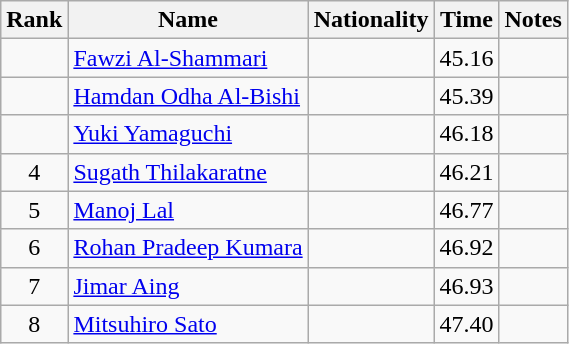<table class="wikitable sortable" style="text-align:center">
<tr>
<th>Rank</th>
<th>Name</th>
<th>Nationality</th>
<th>Time</th>
<th>Notes</th>
</tr>
<tr>
<td></td>
<td align=left><a href='#'>Fawzi Al-Shammari</a></td>
<td align=left></td>
<td>45.16</td>
<td></td>
</tr>
<tr>
<td></td>
<td align=left><a href='#'>Hamdan Odha Al-Bishi</a></td>
<td align=left></td>
<td>45.39</td>
<td></td>
</tr>
<tr>
<td></td>
<td align=left><a href='#'>Yuki Yamaguchi</a></td>
<td align=left></td>
<td>46.18</td>
<td></td>
</tr>
<tr>
<td>4</td>
<td align=left><a href='#'>Sugath Thilakaratne</a></td>
<td align=left></td>
<td>46.21</td>
<td></td>
</tr>
<tr>
<td>5</td>
<td align=left><a href='#'>Manoj Lal</a></td>
<td align=left></td>
<td>46.77</td>
<td></td>
</tr>
<tr>
<td>6</td>
<td align=left><a href='#'>Rohan Pradeep Kumara</a></td>
<td align=left></td>
<td>46.92</td>
<td></td>
</tr>
<tr>
<td>7</td>
<td align=left><a href='#'>Jimar Aing</a></td>
<td align=left></td>
<td>46.93</td>
<td></td>
</tr>
<tr>
<td>8</td>
<td align=left><a href='#'>Mitsuhiro Sato</a></td>
<td align=left></td>
<td>47.40</td>
<td></td>
</tr>
</table>
